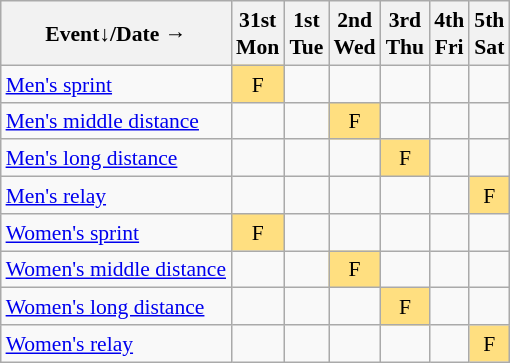<table class="wikitable" style="margin:0.5em auto; font-size:90%; line-height:1.25em; text-align:center;">
<tr>
<th>Event↓/Date →</th>
<th>31st<br>Mon</th>
<th>1st<br>Tue</th>
<th>2nd<br>Wed</th>
<th>3rd<br>Thu</th>
<th>4th<br>Fri</th>
<th>5th<br>Sat</th>
</tr>
<tr>
<td align="left"><a href='#'>Men's sprint</a></td>
<td bgcolor="#FFDF80">F</td>
<td></td>
<td></td>
<td></td>
<td></td>
<td></td>
</tr>
<tr>
<td align="left"><a href='#'>Men's middle distance</a></td>
<td></td>
<td></td>
<td bgcolor="#FFDF80">F</td>
<td></td>
<td></td>
<td></td>
</tr>
<tr>
<td align="left"><a href='#'>Men's long distance</a></td>
<td></td>
<td></td>
<td></td>
<td bgcolor="#FFDF80">F</td>
<td></td>
<td></td>
</tr>
<tr>
<td align="left"><a href='#'>Men's relay</a></td>
<td></td>
<td></td>
<td></td>
<td></td>
<td></td>
<td bgcolor="#FFDF80">F</td>
</tr>
<tr>
<td align="left"><a href='#'>Women's sprint</a></td>
<td bgcolor="#FFDF80">F</td>
<td></td>
<td></td>
<td></td>
<td></td>
<td></td>
</tr>
<tr>
<td align="left"><a href='#'>Women's middle distance</a></td>
<td></td>
<td></td>
<td bgcolor="#FFDF80">F</td>
<td></td>
<td></td>
<td></td>
</tr>
<tr>
<td align="left"><a href='#'>Women's long distance</a></td>
<td></td>
<td></td>
<td></td>
<td bgcolor="#FFDF80">F</td>
<td></td>
<td></td>
</tr>
<tr>
<td align="left"><a href='#'>Women's relay</a></td>
<td></td>
<td></td>
<td></td>
<td></td>
<td></td>
<td bgcolor="#FFDF80">F</td>
</tr>
</table>
